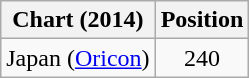<table class="wikitable plainrowheaders sortable">
<tr>
<th>Chart (2014)</th>
<th>Position</th>
</tr>
<tr>
<td>Japan (<a href='#'>Oricon</a>)</td>
<td style="text-align:center;">240</td>
</tr>
</table>
